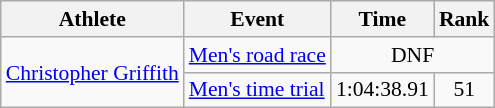<table class=wikitable style="font-size:90%; text-align:center">
<tr>
<th>Athlete</th>
<th>Event</th>
<th>Time</th>
<th>Rank</th>
</tr>
<tr>
<td align=left rowspan=2><a href='#'>Christopher Griffith</a></td>
<td align=left><a href='#'>Men's road race</a></td>
<td colspan=2>DNF</td>
</tr>
<tr>
<td align=left><a href='#'>Men's time trial</a></td>
<td>1:04:38.91</td>
<td>51</td>
</tr>
</table>
